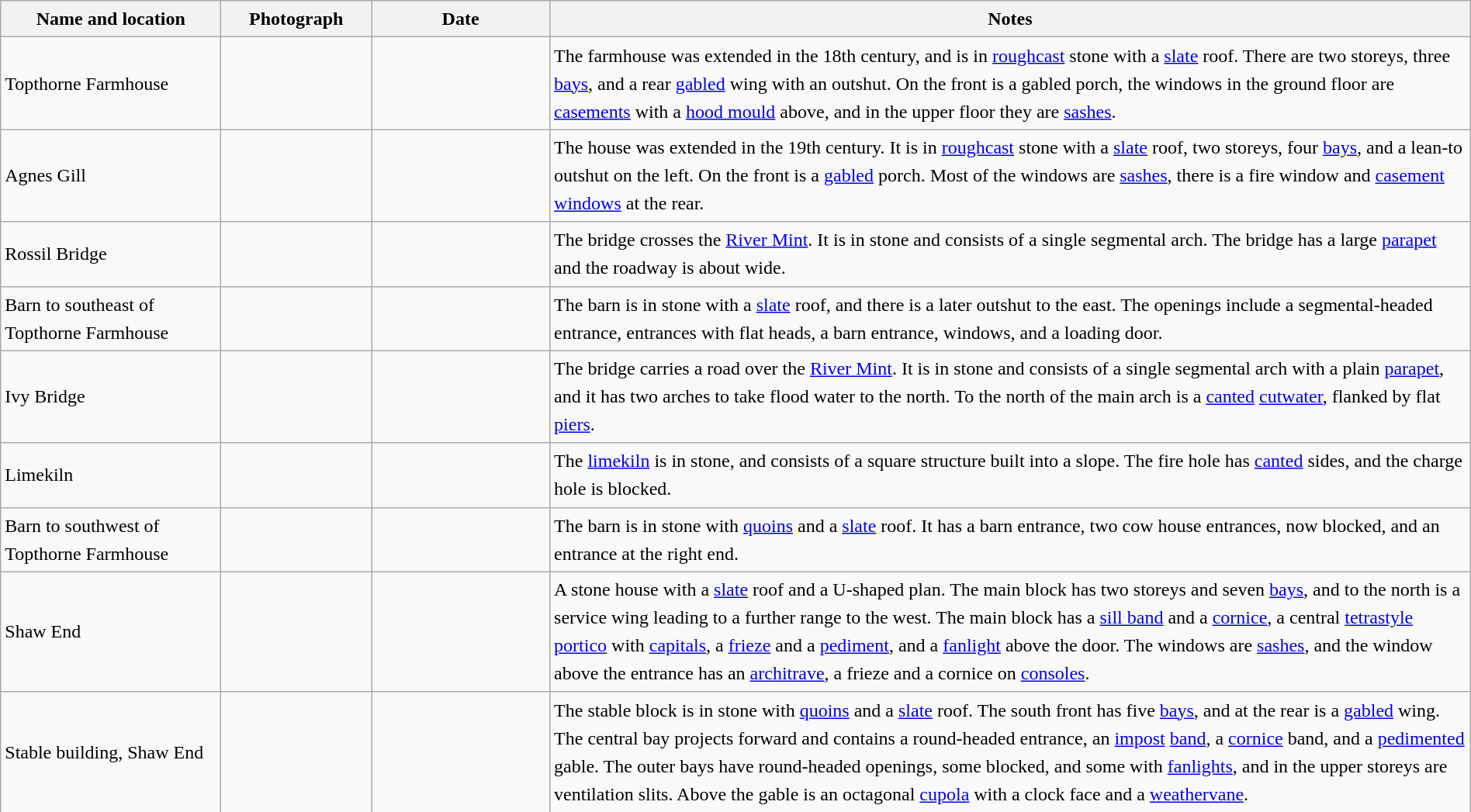<table class="wikitable sortable plainrowheaders" style="width:100%;border:0px;text-align:left;line-height:150%;">
<tr>
<th scope="col"  style="width:150px">Name and location</th>
<th scope="col"  style="width:100px" class="unsortable">Photograph</th>
<th scope="col"  style="width:120px">Date</th>
<th scope="col"  style="width:650px" class="unsortable">Notes</th>
</tr>
<tr>
<td>Topthorne Farmhouse<br><small></small></td>
<td></td>
<td align="center"></td>
<td>The farmhouse was extended in the 18th century, and is in <a href='#'>roughcast</a> stone with a <a href='#'>slate</a> roof.  There are two storeys, three <a href='#'>bays</a>, and a rear <a href='#'>gabled</a> wing with an outshut.  On the front is a gabled porch, the windows in the ground floor are <a href='#'>casements</a> with a <a href='#'>hood mould</a> above, and in the upper floor they are <a href='#'>sashes</a>.</td>
</tr>
<tr>
<td>Agnes Gill<br><small></small></td>
<td></td>
<td align="center"></td>
<td>The house was extended in the 19th century.  It is in <a href='#'>roughcast</a> stone with a <a href='#'>slate</a> roof, two storeys, four <a href='#'>bays</a>, and a lean-to outshut on the left.  On the front is a <a href='#'>gabled</a> porch.  Most of the windows are <a href='#'>sashes</a>, there is a fire window and <a href='#'>casement windows</a> at the rear.</td>
</tr>
<tr>
<td>Rossil Bridge<br><small></small></td>
<td></td>
<td align="center"></td>
<td>The bridge crosses the <a href='#'>River Mint</a>.  It is in stone and consists of a single segmental arch.  The bridge has a large <a href='#'>parapet</a> and the roadway is about  wide.</td>
</tr>
<tr>
<td>Barn to southeast of Topthorne Farmhouse<br><small></small></td>
<td></td>
<td align="center"></td>
<td>The barn is in stone with a <a href='#'>slate</a> roof, and there is a later outshut to the east.  The openings include a segmental-headed entrance, entrances with flat heads, a barn entrance, windows, and a loading door.</td>
</tr>
<tr>
<td>Ivy Bridge<br><small></small></td>
<td></td>
<td align="center"></td>
<td>The bridge carries a road over the <a href='#'>River Mint</a>.  It is in stone and consists of a single segmental arch with a plain <a href='#'>parapet</a>, and it has two arches to take flood water to the north.  To the north of the main arch is a <a href='#'>canted</a> <a href='#'>cutwater</a>, flanked by flat <a href='#'>piers</a>.</td>
</tr>
<tr>
<td>Limekiln<br><small></small></td>
<td></td>
<td align="center"></td>
<td>The <a href='#'>limekiln</a> is in stone, and consists of a square structure built into a slope.  The fire hole has <a href='#'>canted</a> sides, and the charge hole is blocked.</td>
</tr>
<tr>
<td>Barn to southwest of Topthorne Farmhouse<br><small></small></td>
<td></td>
<td align="center"></td>
<td>The barn is in stone with <a href='#'>quoins</a> and a <a href='#'>slate</a> roof.  It has a barn entrance, two cow house entrances, now blocked, and an entrance at the right end.</td>
</tr>
<tr>
<td>Shaw End<br><small></small></td>
<td></td>
<td align="center"></td>
<td>A stone house with a <a href='#'>slate</a> roof and a U-shaped plan.  The main block has two storeys and seven <a href='#'>bays</a>, and to the north is a service wing leading to a further range to the west.  The main block has a <a href='#'>sill band</a> and a <a href='#'>cornice</a>, a central <a href='#'>tetrastyle</a> <a href='#'>portico</a> with <a href='#'>capitals</a>, a <a href='#'>frieze</a> and a <a href='#'>pediment</a>, and a <a href='#'>fanlight</a> above the door.  The windows are <a href='#'>sashes</a>, and the window above the entrance has an <a href='#'>architrave</a>, a frieze and a cornice on <a href='#'>consoles</a>.</td>
</tr>
<tr>
<td>Stable building, Shaw End<br><small></small></td>
<td></td>
<td align="center"></td>
<td>The stable block is in stone with <a href='#'>quoins</a> and a <a href='#'>slate</a> roof.  The south front has five <a href='#'>bays</a>, and at the rear is a <a href='#'>gabled</a> wing.  The central bay projects forward and contains a round-headed entrance, an <a href='#'>impost</a> <a href='#'>band</a>, a <a href='#'>cornice</a> band, and a <a href='#'>pedimented</a> gable.  The outer bays have round-headed openings, some blocked, and some with <a href='#'>fanlights</a>, and in the upper storeys are ventilation slits.  Above the gable is an octagonal <a href='#'>cupola</a> with a clock face and a <a href='#'>weathervane</a>.</td>
</tr>
<tr>
</tr>
</table>
